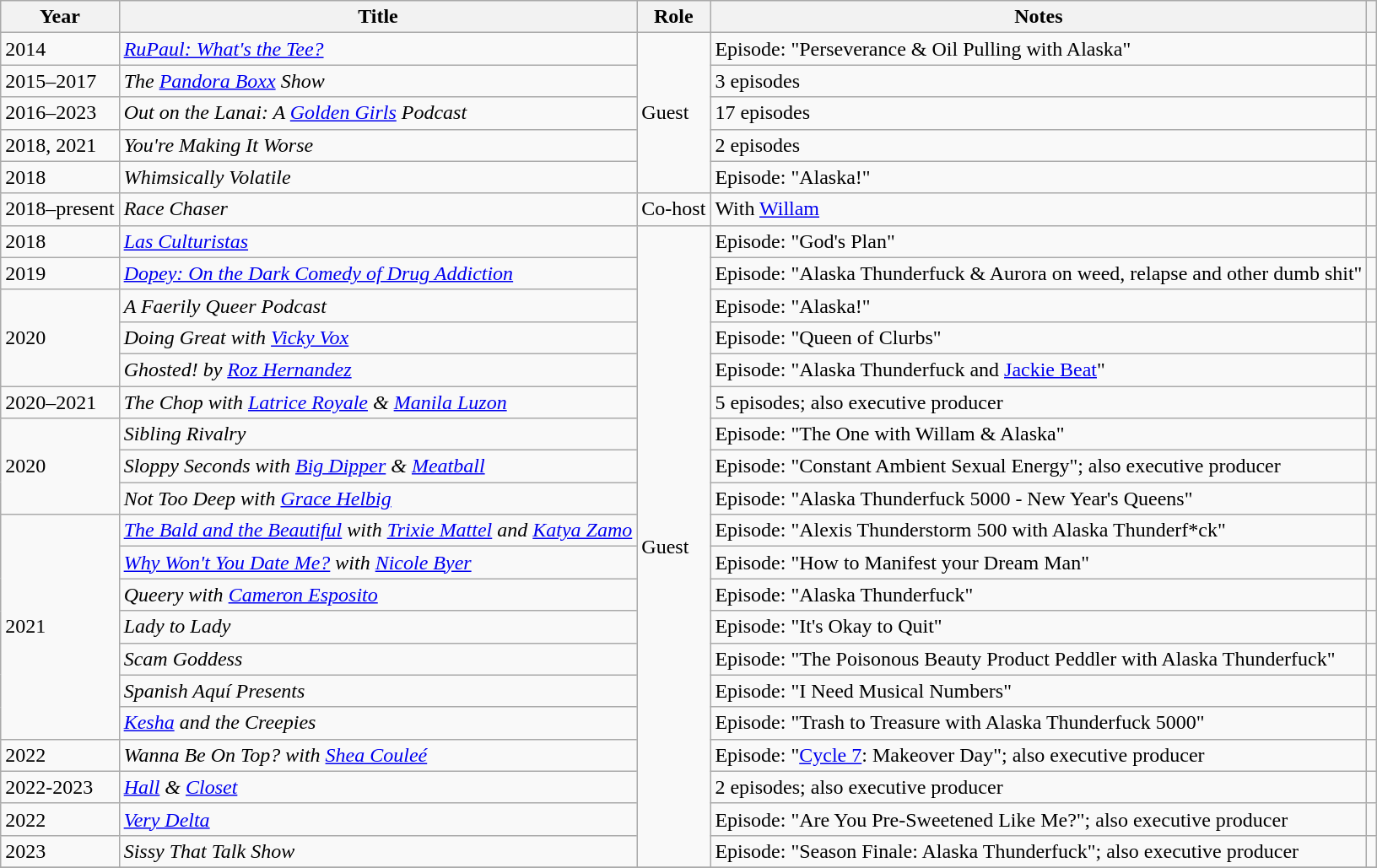<table class="wikitable">
<tr>
<th>Year</th>
<th>Title</th>
<th>Role</th>
<th>Notes</th>
<th></th>
</tr>
<tr>
<td>2014</td>
<td><em><a href='#'>RuPaul: What's the Tee?</a></em></td>
<td rowspan="5">Guest</td>
<td>Episode: "Perseverance & Oil Pulling with Alaska"</td>
<td></td>
</tr>
<tr>
<td>2015–2017</td>
<td><em>The <a href='#'>Pandora Boxx</a> Show</em></td>
<td>3 episodes</td>
<td></td>
</tr>
<tr>
<td>2016–2023</td>
<td><em>Out on the Lanai: A <a href='#'>Golden Girls</a> Podcast</em></td>
<td>17 episodes</td>
<td></td>
</tr>
<tr>
<td>2018, 2021</td>
<td><em>You're Making It Worse</em></td>
<td>2 episodes</td>
<td></td>
</tr>
<tr>
<td>2018</td>
<td><em>Whimsically Volatile</em></td>
<td>Episode: "Alaska!"</td>
<td></td>
</tr>
<tr>
<td>2018–present</td>
<td><em>Race Chaser</em></td>
<td>Co-host</td>
<td>With <a href='#'>Willam</a></td>
<td></td>
</tr>
<tr>
<td>2018</td>
<td><em><a href='#'>Las Culturistas</a></em></td>
<td rowspan="20">Guest</td>
<td>Episode: "God's Plan"</td>
<td></td>
</tr>
<tr>
<td>2019</td>
<td><em><a href='#'>Dopey: On the Dark Comedy of Drug Addiction</a></em></td>
<td>Episode: "Alaska Thunderfuck & Aurora on weed, relapse and other dumb shit"</td>
<td></td>
</tr>
<tr>
<td rowspan="3">2020</td>
<td><em>A Faerily Queer Podcast</em></td>
<td>Episode: "Alaska!"</td>
<td></td>
</tr>
<tr>
<td><em>Doing Great with <a href='#'>Vicky Vox</a></em></td>
<td>Episode: "Queen of Clurbs"</td>
<td></td>
</tr>
<tr>
<td><em>Ghosted! by <a href='#'>Roz Hernandez</a></em></td>
<td>Episode: "Alaska Thunderfuck and <a href='#'>Jackie Beat</a>"</td>
<td></td>
</tr>
<tr>
<td>2020–2021</td>
<td><em>The Chop with <a href='#'>Latrice Royale</a> & <a href='#'>Manila Luzon</a></em></td>
<td>5 episodes; also executive producer</td>
<td></td>
</tr>
<tr>
<td rowspan="3">2020</td>
<td><em>Sibling Rivalry</em></td>
<td>Episode: "The One with Willam & Alaska"</td>
<td></td>
</tr>
<tr>
<td><em>Sloppy Seconds with <a href='#'>Big Dipper</a> & <a href='#'>Meatball</a></em></td>
<td>Episode: "Constant Ambient Sexual Energy"; also executive producer</td>
<td></td>
</tr>
<tr>
<td><em>Not Too Deep with <a href='#'>Grace Helbig</a></em></td>
<td>Episode: "Alaska Thunderfuck 5000 - New Year's Queens"</td>
<td></td>
</tr>
<tr>
<td rowspan="7">2021</td>
<td><em><a href='#'>The Bald and the Beautiful</a> with <a href='#'>Trixie Mattel</a> and <a href='#'>Katya Zamo</a></em></td>
<td>Episode: "Alexis Thunderstorm 500 with Alaska Thunderf*ck"</td>
<td></td>
</tr>
<tr>
<td><em><a href='#'>Why Won't You Date Me?</a> with <a href='#'>Nicole Byer</a></em></td>
<td>Episode: "How to Manifest your Dream Man"</td>
<td></td>
</tr>
<tr>
<td><em>Queery with <a href='#'>Cameron Esposito</a></em></td>
<td>Episode: "Alaska Thunderfuck"</td>
<td></td>
</tr>
<tr>
<td><em>Lady to Lady</em></td>
<td>Episode: "It's Okay to Quit"</td>
<td></td>
</tr>
<tr>
<td><em>Scam Goddess</em></td>
<td>Episode: "The Poisonous Beauty Product Peddler with Alaska Thunderfuck"</td>
<td></td>
</tr>
<tr>
<td><em>Spanish Aquí Presents</em></td>
<td>Episode: "I Need Musical Numbers"</td>
<td></td>
</tr>
<tr>
<td><em><a href='#'>Kesha</a> and the Creepies</em></td>
<td>Episode: "Trash to Treasure with Alaska Thunderfuck 5000"</td>
<td></td>
</tr>
<tr>
<td>2022</td>
<td><em>Wanna Be On Top? with <a href='#'>Shea Couleé</a></em></td>
<td>Episode: "<a href='#'>Cycle 7</a>: Makeover Day"; also executive producer</td>
<td></td>
</tr>
<tr>
<td>2022-2023</td>
<td><em><a href='#'>Hall</a> & <a href='#'>Closet</a></em></td>
<td>2 episodes; also executive producer</td>
<td></td>
</tr>
<tr>
<td>2022</td>
<td><em><a href='#'>Very Delta</a></em></td>
<td>Episode: "Are You Pre-Sweetened Like Me?"; also executive producer</td>
<td></td>
</tr>
<tr>
<td>2023</td>
<td><em>Sissy That Talk Show</em></td>
<td>Episode: "Season Finale: Alaska Thunderfuck"; also executive producer</td>
<td></td>
</tr>
<tr>
</tr>
</table>
